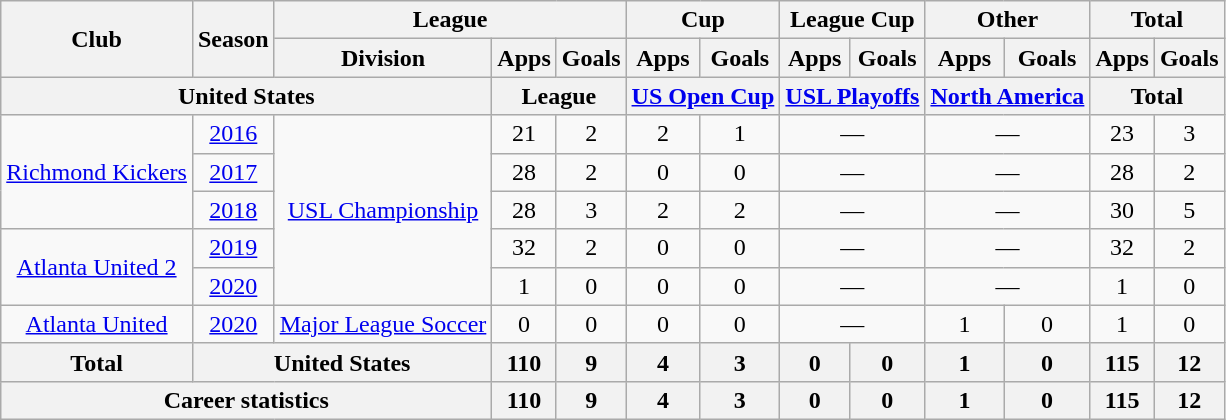<table class="wikitable" style="text-align: center;">
<tr>
<th rowspan="2">Club</th>
<th rowspan="2">Season</th>
<th colspan="3">League</th>
<th colspan="2">Cup</th>
<th colspan="2">League Cup</th>
<th colspan="2">Other</th>
<th colspan="2">Total</th>
</tr>
<tr>
<th>Division</th>
<th>Apps</th>
<th>Goals</th>
<th>Apps</th>
<th>Goals</th>
<th>Apps</th>
<th>Goals</th>
<th>Apps</th>
<th>Goals</th>
<th>Apps</th>
<th>Goals</th>
</tr>
<tr>
<th colspan=3>United States</th>
<th colspan=2>League</th>
<th colspan=2><a href='#'>US Open Cup</a></th>
<th colspan=2><a href='#'>USL Playoffs</a></th>
<th colspan=2><a href='#'>North America</a></th>
<th colspan=2>Total</th>
</tr>
<tr>
<td rowspan="3"><a href='#'>Richmond Kickers</a></td>
<td><a href='#'>2016</a></td>
<td rowspan="5"><a href='#'>USL Championship</a></td>
<td>21</td>
<td>2</td>
<td>2</td>
<td>1</td>
<td colspan="2">—</td>
<td colspan="2">—</td>
<td>23</td>
<td>3</td>
</tr>
<tr>
<td><a href='#'>2017</a></td>
<td>28</td>
<td>2</td>
<td>0</td>
<td>0</td>
<td colspan="2">—</td>
<td colspan="2">—</td>
<td>28</td>
<td>2</td>
</tr>
<tr>
<td><a href='#'>2018</a></td>
<td>28</td>
<td>3</td>
<td>2</td>
<td>2</td>
<td colspan="2">—</td>
<td colspan="2">—</td>
<td>30</td>
<td>5</td>
</tr>
<tr>
<td rowspan="2"><a href='#'>Atlanta United 2</a></td>
<td><a href='#'>2019</a></td>
<td>32</td>
<td>2</td>
<td>0</td>
<td>0</td>
<td colspan="2">—</td>
<td colspan="2">—</td>
<td>32</td>
<td>2</td>
</tr>
<tr>
<td><a href='#'>2020</a></td>
<td>1</td>
<td>0</td>
<td>0</td>
<td>0</td>
<td colspan="2">—</td>
<td colspan="2">—</td>
<td>1</td>
<td>0</td>
</tr>
<tr>
<td><a href='#'>Atlanta United</a></td>
<td><a href='#'>2020</a></td>
<td><a href='#'>Major League Soccer</a></td>
<td>0</td>
<td>0</td>
<td>0</td>
<td>0</td>
<td colspan="2">—</td>
<td>1</td>
<td>0</td>
<td>1</td>
<td>0</td>
</tr>
<tr>
<th>Total</th>
<th colspan="2">United States</th>
<th>110</th>
<th>9</th>
<th>4</th>
<th>3</th>
<th>0</th>
<th>0</th>
<th>1</th>
<th>0</th>
<th>115</th>
<th>12</th>
</tr>
<tr>
<th colspan="3">Career statistics</th>
<th>110</th>
<th>9</th>
<th>4</th>
<th>3</th>
<th>0</th>
<th>0</th>
<th>1</th>
<th>0</th>
<th>115</th>
<th>12</th>
</tr>
</table>
